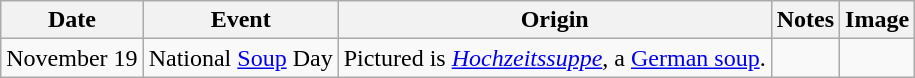<table class="wikitable sortable">
<tr>
<th>Date</th>
<th>Event</th>
<th>Origin</th>
<th>Notes</th>
<th>Image</th>
</tr>
<tr>
<td>November 19</td>
<td>National <a href='#'>Soup</a> Day</td>
<td>Pictured is <em><a href='#'>Hochzeitssuppe</a></em>, a <a href='#'>German soup</a>.</td>
<td></td>
<td></td>
</tr>
</table>
